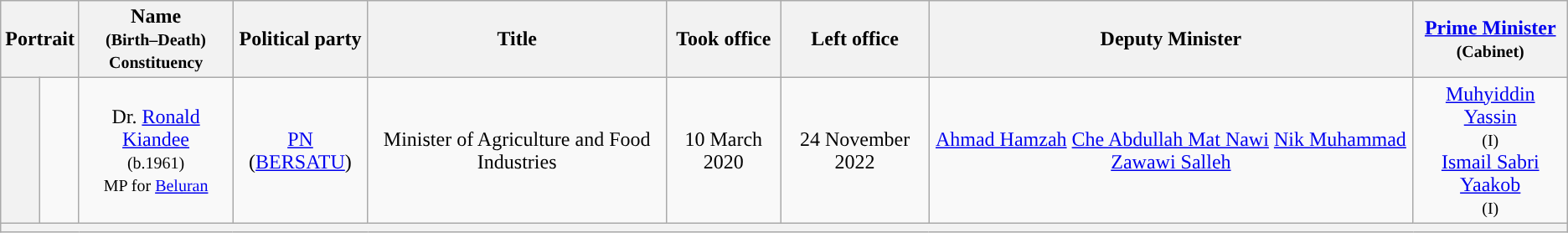<table class="wikitable" style="text-align:center;">
<tr>
<th colspan=2>Portrait</th>
<th>Name<br><small>(Birth–Death)<br>Constituency</small></th>
<th>Political party</th>
<th>Title</th>
<th>Took office</th>
<th>Left office</th>
<th>Deputy Minister</th>
<th><a href='#'>Prime Minister</a><br><small>(Cabinet)</small></th>
</tr>
<tr>
<th style="background:"></th>
<td></td>
<td>Dr. <a href='#'>Ronald Kiandee</a><br><small>(b.1961)<br>MP for <a href='#'>Beluran</a></small></td>
<td><a href='#'>PN</a> (<a href='#'>BERSATU</a>)</td>
<td>Minister of Agriculture and Food Industries</td>
<td>10 March 2020</td>
<td>24 November 2022</td>
<td><a href='#'>Ahmad Hamzah</a> <a href='#'>Che Abdullah Mat Nawi</a> <a href='#'>Nik Muhammad Zawawi Salleh</a> </td>
<td><a href='#'>Muhyiddin Yassin</a><br><small>(I)</small><br><a href='#'>Ismail Sabri Yaakob</a><br><small>(I)</small></td>
</tr>
<tr>
<th colspan="9" bgcolor="cccccc"></th>
</tr>
</table>
